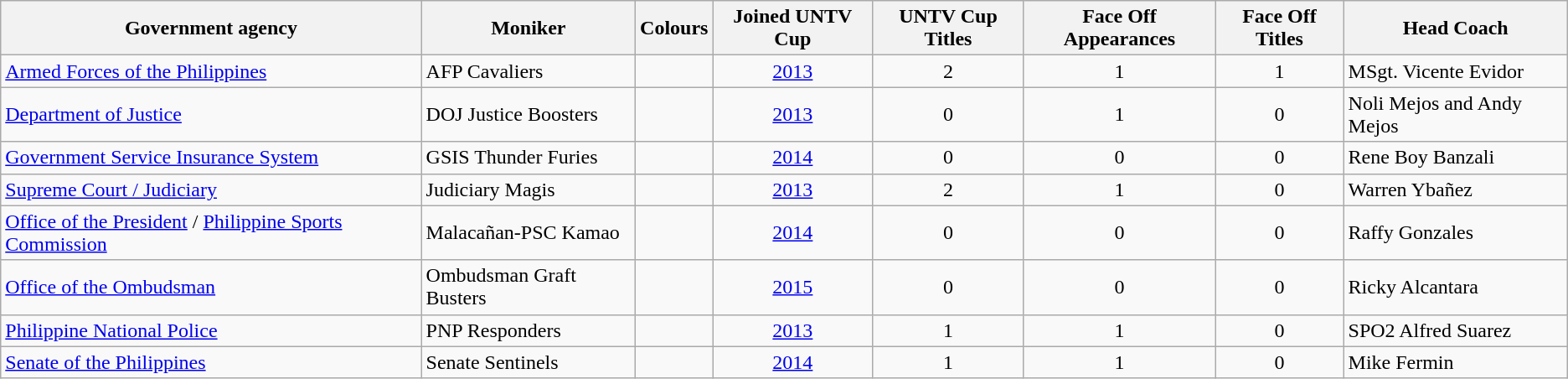<table class=wikitable>
<tr>
<th>Government agency</th>
<th>Moniker</th>
<th>Colours</th>
<th>Joined UNTV Cup</th>
<th>UNTV Cup Titles</th>
<th>Face Off Appearances</th>
<th>Face Off Titles</th>
<th>Head Coach</th>
</tr>
<tr>
<td><a href='#'>Armed Forces of the Philippines</a></td>
<td>AFP Cavaliers</td>
<td align=center;>  </td>
<td style="text-align:center;"><a href='#'>2013</a></td>
<td style="text-align:center;">2</td>
<td style="text-align:center;">1</td>
<td style="text-align:center;">1</td>
<td>MSgt. Vicente Evidor</td>
</tr>
<tr>
<td><a href='#'>Department of Justice</a></td>
<td>DOJ Justice Boosters</td>
<td align=center;>  </td>
<td style="text-align:center;"><a href='#'>2013</a></td>
<td style="text-align:center;">0</td>
<td style="text-align:center;">1</td>
<td style="text-align:center;">0</td>
<td>Noli Mejos and Andy Mejos</td>
</tr>
<tr>
<td><a href='#'>Government Service Insurance System</a></td>
<td>GSIS Thunder Furies</td>
<td align=center;>  </td>
<td style="text-align:center;"><a href='#'>2014</a></td>
<td style="text-align:center;">0</td>
<td style="text-align:center;">0</td>
<td style="text-align:center;">0</td>
<td>Rene Boy Banzali</td>
</tr>
<tr>
<td><a href='#'>Supreme Court / Judiciary</a></td>
<td>Judiciary Magis</td>
<td align=center;> </td>
<td style="text-align:center;"><a href='#'>2013</a></td>
<td style="text-align:center;">2</td>
<td style="text-align:center;">1</td>
<td style="text-align:center;">0</td>
<td>Warren Ybañez</td>
</tr>
<tr>
<td><a href='#'>Office of the President</a> / <a href='#'>Philippine Sports Commission</a></td>
<td>Malacañan-PSC Kamao</td>
<td align=center;>  </td>
<td style="text-align:center;"><a href='#'>2014</a></td>
<td style="text-align:center;">0</td>
<td style="text-align:center;">0</td>
<td style="text-align:center;">0</td>
<td>Raffy Gonzales</td>
</tr>
<tr>
<td><a href='#'>Office of the Ombudsman</a></td>
<td>Ombudsman Graft Busters</td>
<td align=center;>  </td>
<td style="text-align:center;"><a href='#'>2015</a></td>
<td style="text-align:center;">0</td>
<td style="text-align:center;">0</td>
<td style="text-align:center;">0</td>
<td>Ricky Alcantara</td>
</tr>
<tr>
<td><a href='#'>Philippine National Police</a></td>
<td>PNP Responders</td>
<td align=center;>  </td>
<td style="text-align:center;"><a href='#'>2013</a></td>
<td style="text-align:center;">1</td>
<td style="text-align:center;">1</td>
<td style="text-align:center;">0</td>
<td>SPO2 Alfred Suarez</td>
</tr>
<tr>
<td><a href='#'>Senate of the Philippines</a></td>
<td>Senate Sentinels</td>
<td align=center;>  </td>
<td style="text-align:center;"><a href='#'>2014</a></td>
<td style="text-align:center;">1</td>
<td style="text-align:center;">1</td>
<td style="text-align:center;">0</td>
<td>Mike Fermin</td>
</tr>
</table>
